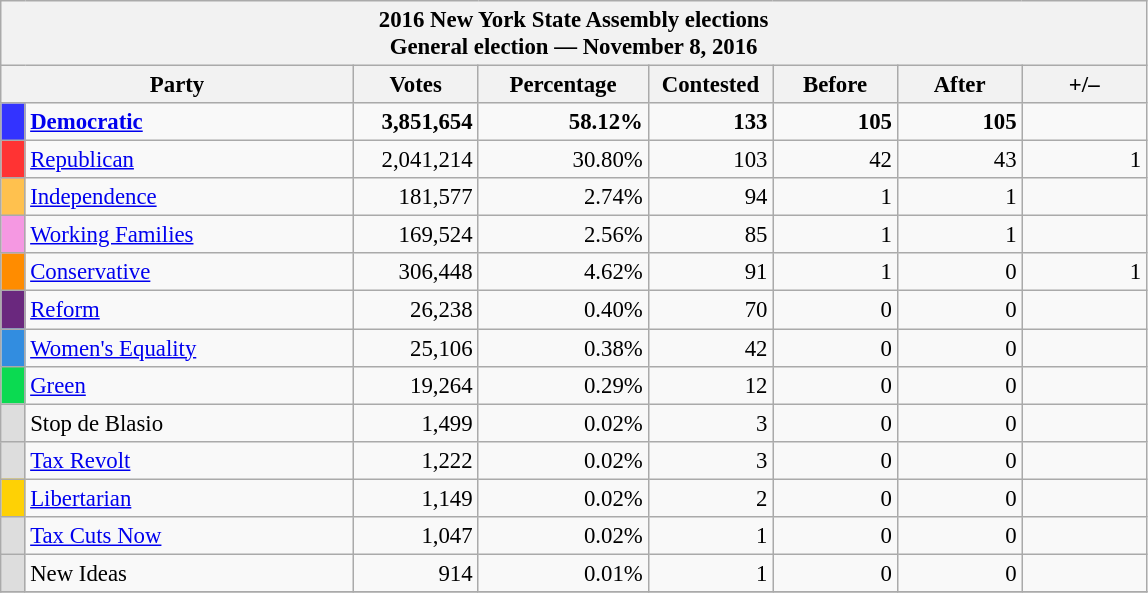<table class="wikitable" style="font-size:95%;">
<tr>
<th colspan="9">2016 New York State Assembly elections<br>General election — November 8, 2016</th>
</tr>
<tr>
<th colspan=2 style="width: 15em">Party</th>
<th style="width: 5em">Votes</th>
<th style="width: 7em">Percentage</th>
<th style="width: 5em">Contested</th>
<th style="width: 5em">Before</th>
<th style="width: 5em">After</th>
<th style="width: 5em">+/–</th>
</tr>
<tr>
<th style="background-color:#33F; width: 3px"></th>
<td style="width: 130px"><strong><a href='#'>Democratic</a></strong></td>
<td align="right"><strong>3,851,654</strong></td>
<td align="right"><strong>58.12%</strong></td>
<td align="right"><strong>133</strong></td>
<td align="right"><strong>105</strong></td>
<td align="right"><strong>105</strong></td>
<td align="right"><strong></strong></td>
</tr>
<tr>
<th style="background-color:#F33; width: 3px"></th>
<td style="width: 130px"><a href='#'>Republican</a></td>
<td align="right">2,041,214</td>
<td align="right">30.80%</td>
<td align="right">103</td>
<td align="right">42</td>
<td align="right">43</td>
<td align="right"> 1</td>
</tr>
<tr>
<th style="background-color:#FFC14E; width: 3px"></th>
<td style="width: 130px"><a href='#'>Independence</a></td>
<td align="right">181,577</td>
<td align="right">2.74%</td>
<td align="right">94</td>
<td align="right">1</td>
<td align="right">1</td>
<td align="right"></td>
</tr>
<tr>
<th style="background-color:#f598e2; width: 3px"></th>
<td style="width: 130px"><a href='#'>Working Families</a></td>
<td align="right">169,524</td>
<td align="right">2.56%</td>
<td align="right">85</td>
<td align="right">1</td>
<td align="right">1</td>
<td align="right"></td>
</tr>
<tr>
<th style="background-color:#FF8C00; width: 3px"></th>
<td style="width: 130px"><a href='#'>Conservative</a></td>
<td align="right">306,448</td>
<td align="right">4.62%</td>
<td align="right">91</td>
<td align="right">1</td>
<td align="right">0</td>
<td align="right"> 1</td>
</tr>
<tr>
<th style="background-color:#6A287E; width: 3px"></th>
<td style="width: 130px"><a href='#'>Reform</a></td>
<td align="right">26,238</td>
<td align="right">0.40%</td>
<td align="right">70</td>
<td align="right">0</td>
<td align="right">0</td>
<td align="right"></td>
</tr>
<tr>
<th style="background-color:#328DE0; width: 3px"></th>
<td style="width: 130px"><a href='#'>Women's Equality</a></td>
<td align="right">25,106</td>
<td align="right">0.38%</td>
<td align="right">42</td>
<td align="right">0</td>
<td align="right">0</td>
<td align="right"></td>
</tr>
<tr>
<th style="background-color:#0BDA51; width: 3px"></th>
<td style="width: 130px"><a href='#'>Green</a></td>
<td align="right">19,264</td>
<td align="right">0.29%</td>
<td align="right">12</td>
<td align="right">0</td>
<td align="right">0</td>
<td align="right"></td>
</tr>
<tr>
<th style="background-color:#DDDDDD; width: 3px"></th>
<td style="width: 130px">Stop de Blasio</td>
<td align="right">1,499</td>
<td align="right">0.02%</td>
<td align="right">3</td>
<td align="right">0</td>
<td align="right">0</td>
<td align="right"></td>
</tr>
<tr>
<th style="background-color:#DDDDDD; width: 3px"></th>
<td style="width: 130px"><a href='#'>Tax Revolt</a></td>
<td align="right">1,222</td>
<td align="right">0.02%</td>
<td align="right">3</td>
<td align="right">0</td>
<td align="right">0</td>
<td align="right"></td>
</tr>
<tr>
<th style="background-color:#FED105; width: 3px"></th>
<td style="width: 130px"><a href='#'>Libertarian</a></td>
<td align="right">1,149</td>
<td align="right">0.02%</td>
<td align="right">2</td>
<td align="right">0</td>
<td align="right">0</td>
<td align="right"></td>
</tr>
<tr>
<th style="background-color:#DDDDDD; width: 3px"></th>
<td style="width: 130px"><a href='#'>Tax Cuts Now</a></td>
<td align="right">1,047</td>
<td align="right">0.02%</td>
<td align="right">1</td>
<td align="right">0</td>
<td align="right">0</td>
<td align="right"></td>
</tr>
<tr>
<th style="background-color:#DDDDDD; width: 3px"></th>
<td style="width: 130px">New Ideas</td>
<td align="right">914</td>
<td align="right">0.01%</td>
<td align="right">1</td>
<td align="right">0</td>
<td align="right">0</td>
<td align="right"></td>
</tr>
<tr>
</tr>
</table>
